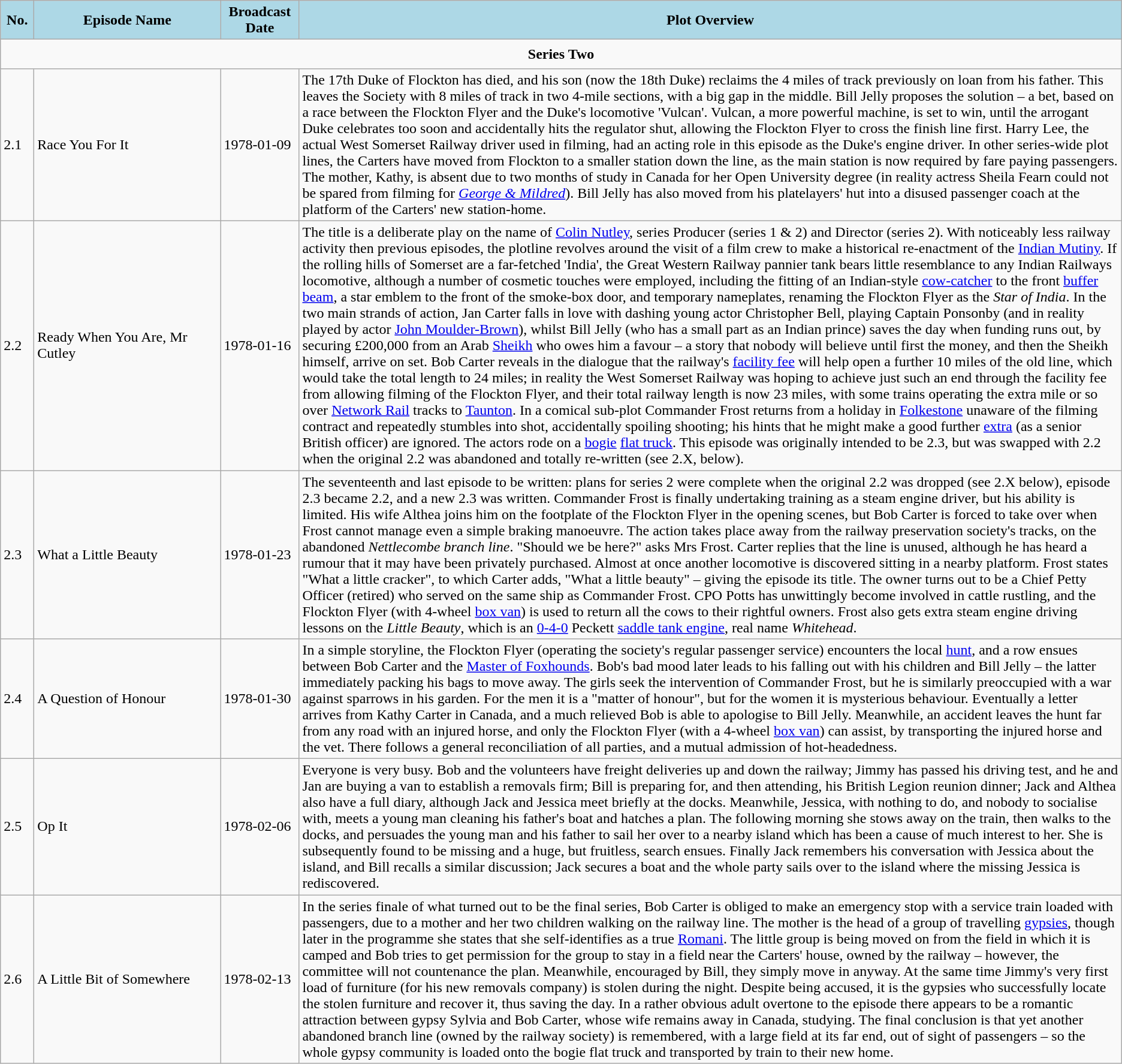<table class="wikitable">
<tr>
<th style="background:lightblue; color:black" width="30">No.</th>
<th style="background:lightblue; color:black" width="200">Episode Name</th>
<th style="background:lightblue; color:black" width="80">Broadcast Date</th>
<th style="background:lightblue; color:black">Plot Overview</th>
</tr>
<tr>
<td colspan="4" align="center" height=25><strong>Series Two</strong></td>
</tr>
<tr>
<td>2.1</td>
<td>Race You For It</td>
<td>1978-01-09</td>
<td>The 17th Duke of Flockton has died, and his son (now the 18th Duke) reclaims the 4 miles of track previously on loan from his father. This leaves the Society with 8 miles of track in two 4-mile sections, with a big gap in the middle. Bill Jelly proposes the solution – a bet, based on a race between the Flockton Flyer and the Duke's locomotive 'Vulcan'. Vulcan, a more powerful machine, is set to win, until the arrogant Duke celebrates too soon and accidentally hits the regulator shut, allowing the Flockton Flyer to cross the finish line first. Harry Lee, the actual West Somerset Railway driver used in filming, had an acting role in this episode as the Duke's engine driver. In other series-wide plot lines, the Carters have moved from Flockton to a smaller station down the line, as the main station is now required by fare paying passengers. The mother, Kathy, is absent due to two months of study in Canada for her Open University degree (in reality actress Sheila Fearn could not be spared from filming for <em><a href='#'>George & Mildred</a></em>). Bill Jelly has also moved from his platelayers' hut into a disused passenger coach at the platform of the Carters' new station-home.</td>
</tr>
<tr>
<td>2.2</td>
<td>Ready When You Are, Mr Cutley</td>
<td>1978-01-16</td>
<td>The title is a deliberate play on the name of <a href='#'>Colin Nutley</a>, series Producer (series 1 & 2) and Director (series 2). With noticeably less railway activity then previous episodes, the plotline revolves around the visit of a film crew to make a historical re-enactment of the <a href='#'>Indian Mutiny</a>. If the rolling hills of Somerset are a far-fetched 'India', the Great Western Railway pannier tank bears little resemblance to any Indian Railways locomotive, although a number of cosmetic touches were employed, including the fitting of an Indian-style <a href='#'>cow-catcher</a> to the front <a href='#'>buffer beam</a>, a star emblem to the front of the smoke-box door, and temporary nameplates, renaming the Flockton Flyer as the <em>Star of India</em>. In the two main strands of action, Jan Carter falls in love with dashing young actor Christopher Bell, playing Captain Ponsonby (and in reality played by actor <a href='#'>John Moulder-Brown</a>), whilst Bill Jelly (who has a small part as an Indian prince) saves the day when funding runs out, by securing £200,000 from an Arab <a href='#'>Sheikh</a> who owes him a favour – a story that nobody will believe until first the money, and then the Sheikh himself, arrive on set. Bob Carter reveals in the dialogue that the railway's <a href='#'>facility fee</a> will help open a further 10 miles of the old line, which would take the total length to 24 miles; in reality the West Somerset Railway was hoping to achieve just such an end through the facility fee from allowing filming of the Flockton Flyer, and their total railway length is now 23 miles, with some trains operating the extra mile or so over <a href='#'>Network Rail</a> tracks to <a href='#'>Taunton</a>. In a comical sub-plot Commander Frost returns from a holiday in <a href='#'>Folkestone</a> unaware of the filming contract and repeatedly stumbles into shot, accidentally spoiling shooting; his hints that he might make a good further <a href='#'>extra</a> (as a senior British officer) are ignored. The actors rode on a <a href='#'>bogie</a> <a href='#'>flat truck</a>. This episode was originally intended to be 2.3, but was swapped with 2.2 when the original 2.2 was abandoned and totally re-written (see 2.X, below).</td>
</tr>
<tr>
<td>2.3</td>
<td>What a Little Beauty</td>
<td>1978-01-23</td>
<td>The seventeenth and last episode to be written: plans for series 2 were complete when the original 2.2 was dropped (see 2.X below), episode 2.3 became 2.2, and a new 2.3 was written. Commander Frost is finally undertaking training as a steam engine driver, but his ability is limited. His wife Althea joins him on the footplate of the Flockton Flyer in the opening scenes, but Bob Carter is forced to take over when Frost cannot manage even a simple braking manoeuvre. The action takes place away from the railway preservation society's tracks, on the abandoned <em>Nettlecombe branch line</em>. "Should we be here?" asks Mrs Frost. Carter replies that the line is unused, although he has heard a rumour that it may have been privately purchased. Almost at once another locomotive is discovered sitting in a nearby platform. Frost states "What a little cracker", to which Carter adds, "What a little beauty" – giving the episode its title. The owner turns out to be a Chief Petty Officer (retired) who served on the same ship as Commander Frost. CPO Potts has unwittingly become involved in cattle rustling, and the Flockton Flyer (with 4-wheel <a href='#'>box van</a>) is used to return all the cows to their rightful owners. Frost also gets extra steam engine driving lessons on the <em>Little Beauty</em>, which is an <a href='#'>0-4-0</a> Peckett <a href='#'>saddle tank engine</a>, real name <em>Whitehead</em>.</td>
</tr>
<tr>
<td>2.4</td>
<td>A Question of Honour</td>
<td>1978-01-30</td>
<td>In a simple storyline, the Flockton Flyer (operating the society's regular passenger service) encounters the local <a href='#'>hunt</a>, and a row ensues between Bob Carter and the <a href='#'>Master of Foxhounds</a>. Bob's bad mood later leads to his falling out with his children and Bill Jelly – the latter immediately packing his bags to move away. The girls seek the intervention of Commander Frost, but he is similarly preoccupied with a war against sparrows in his garden. For the men it is a "matter of honour", but for the women it is mysterious behaviour. Eventually a letter arrives from Kathy Carter in Canada, and a much relieved Bob is able to apologise to Bill Jelly. Meanwhile, an accident leaves the hunt far from any road with an injured horse, and only the Flockton Flyer (with a 4-wheel <a href='#'>box van</a>) can assist, by transporting the injured horse and the vet. There follows a general reconciliation of all parties, and a mutual admission of hot-headedness.</td>
</tr>
<tr>
<td>2.5</td>
<td>Op It</td>
<td>1978-02-06</td>
<td>Everyone is very busy. Bob and the volunteers have freight deliveries up and down the railway; Jimmy has passed his driving test, and he and Jan are buying a van to establish a removals firm; Bill is preparing for, and then attending, his British Legion reunion dinner; Jack and Althea also have a full diary, although Jack and Jessica meet briefly at the docks. Meanwhile, Jessica, with nothing to do, and nobody to socialise with, meets a young man cleaning his father's boat and hatches a plan. The following morning she stows away on the train, then walks to the docks, and persuades the young man and his father to sail her over to a nearby island which has been a cause of much interest to her. She is subsequently found to be missing and a huge, but fruitless, search ensues. Finally Jack remembers his conversation with Jessica about the island, and Bill recalls a similar discussion; Jack secures a boat and the whole party sails over to the island where the missing Jessica is rediscovered.</td>
</tr>
<tr>
<td>2.6</td>
<td>A Little Bit of Somewhere</td>
<td>1978-02-13</td>
<td>In the series finale of what turned out to be the final series, Bob Carter is obliged to make an emergency stop with a service train loaded with passengers, due to a mother and her two children walking on the railway line. The mother is the head of a group of travelling <a href='#'>gypsies</a>, though later in the programme she states that she self-identifies as a true <a href='#'>Romani</a>. The little group is being moved on from the field in which it is camped and Bob tries to get permission for the group to stay in a field near the Carters' house, owned by the railway – however, the committee will not countenance the plan. Meanwhile, encouraged by Bill, they simply move in anyway. At the same time Jimmy's very first load of furniture (for his new removals company) is stolen during the night. Despite being accused, it is the gypsies who successfully locate the stolen furniture and recover it, thus saving the day. In a rather obvious adult overtone to the episode there appears to be a romantic attraction between gypsy Sylvia and Bob Carter, whose wife remains away in Canada, studying. The final conclusion is that yet another abandoned branch line (owned by the railway society) is remembered, with a large field at its far end, out of sight of passengers – so the whole gypsy community is loaded onto the bogie flat truck and transported by train to their new home.</td>
</tr>
</table>
